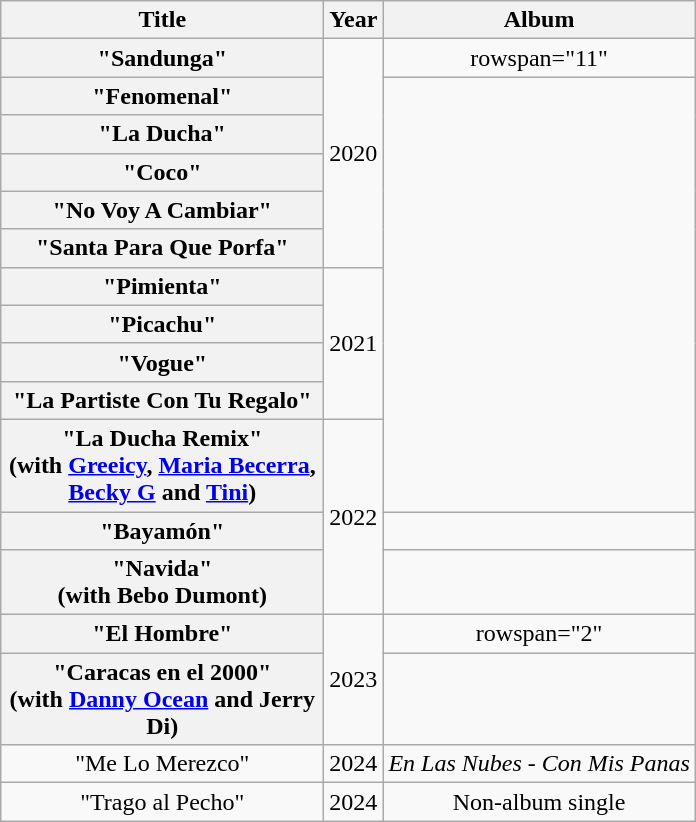<table class="wikitable plainrowheaders" style="text-align:center;">
<tr>
<th scope="col" rowspan="1" style="width:13em;">Title</th>
<th scope="col" rowspan="1">Year</th>
<th scope="col" rowspan="1">Album</th>
</tr>
<tr>
<th scope="row">"Sandunga"</th>
<td rowspan="6">2020</td>
<td>rowspan="11" </td>
</tr>
<tr>
<th scope="row">"Fenomenal"</th>
</tr>
<tr>
<th scope="row">"La Ducha"</th>
</tr>
<tr>
<th scope="row">"Coco"</th>
</tr>
<tr>
<th scope="row">"No Voy A Cambiar"</th>
</tr>
<tr>
<th scope="row">"Santa Para Que Porfa"</th>
</tr>
<tr>
<th scope="row">"Pimienta"</th>
<td rowspan="4">2021</td>
</tr>
<tr>
<th scope="row">"Picachu"</th>
</tr>
<tr>
<th scope="row">"Vogue"</th>
</tr>
<tr>
<th scope="row">"La Partiste Con Tu Regalo"</th>
</tr>
<tr>
<th scope="row">"La Ducha Remix" <br><span>(with <a href='#'>Greeicy</a>, <a href='#'>Maria Becerra</a>, <a href='#'>Becky G</a> and <a href='#'>Tini</a>)</span></th>
<td rowspan="3">2022</td>
</tr>
<tr>
<th scope="row">"Bayamón"</th>
<td></td>
</tr>
<tr>
<th scope="row">"Navida" <br><span>(with Bebo Dumont)</span></th>
<td></td>
</tr>
<tr>
<th scope="row">"El Hombre"</th>
<td rowspan="2">2023</td>
<td>rowspan="2" </td>
</tr>
<tr>
<th scope="row">"Caracas en el 2000" <br><span>(with <a href='#'>Danny Ocean</a> and Jerry Di)</span></th>
</tr>
<tr>
<td>"Me Lo Merezco"</td>
<td>2024</td>
<td><em>En Las Nubes - Con Mis Panas</em></td>
</tr>
<tr>
<td>"Trago al Pecho"</td>
<td>2024</td>
<td>Non-album single</td>
</tr>
</table>
